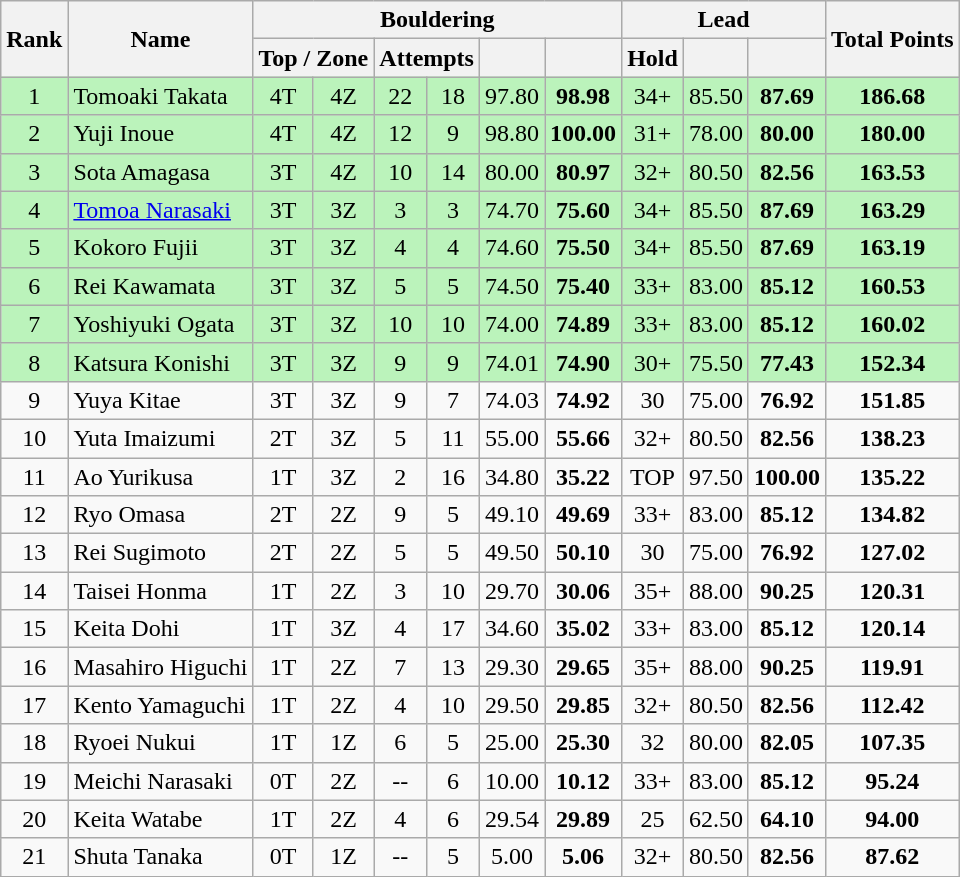<table class="wikitable sortable" style="text-align:center">
<tr>
<th rowspan="2">Rank</th>
<th rowspan="2">Name</th>
<th colspan="6">Bouldering</th>
<th colspan="3">Lead</th>
<th rowspan="2">Total Points</th>
</tr>
<tr>
<th colspan="2">Top / Zone</th>
<th colspan="2">Attempts</th>
<th></th>
<th></th>
<th>Hold</th>
<th></th>
<th></th>
</tr>
<tr bgcolor="bbf3bb">
<td>1</td>
<td align="left">Tomoaki Takata</td>
<td>4T</td>
<td>4Z</td>
<td>22</td>
<td>18</td>
<td>97.80</td>
<td><strong>98.98</strong></td>
<td>34+</td>
<td>85.50</td>
<td><strong>87.69</strong></td>
<td><strong>186.68</strong></td>
</tr>
<tr bgcolor="bbf3bb">
<td>2</td>
<td align="left">Yuji Inoue</td>
<td>4T</td>
<td>4Z</td>
<td>12</td>
<td>9</td>
<td>98.80</td>
<td><strong>100.00</strong></td>
<td>31+</td>
<td>78.00</td>
<td><strong>80.00</strong></td>
<td><strong>180.00</strong></td>
</tr>
<tr bgcolor="bbf3bb">
<td>3</td>
<td align="left">Sota Amagasa</td>
<td>3T</td>
<td>4Z</td>
<td>10</td>
<td>14</td>
<td>80.00</td>
<td><strong>80.97</strong></td>
<td>32+</td>
<td>80.50</td>
<td><strong>82.56</strong></td>
<td><strong>163.53</strong></td>
</tr>
<tr bgcolor="bbf3bb">
<td>4</td>
<td align="left"><a href='#'>Tomoa Narasaki</a></td>
<td>3T</td>
<td>3Z</td>
<td>3</td>
<td>3</td>
<td>74.70</td>
<td><strong>75.60</strong></td>
<td>34+</td>
<td>85.50</td>
<td><strong>87.69</strong></td>
<td><strong>163.29</strong></td>
</tr>
<tr bgcolor="bbf3bb">
<td>5</td>
<td align="left">Kokoro Fujii</td>
<td>3T</td>
<td>3Z</td>
<td>4</td>
<td>4</td>
<td>74.60</td>
<td><strong>75.50</strong></td>
<td>34+</td>
<td>85.50</td>
<td><strong>87.69</strong></td>
<td><strong>163.19</strong></td>
</tr>
<tr bgcolor="bbf3bb">
<td>6</td>
<td align="left">Rei Kawamata</td>
<td>3T</td>
<td>3Z</td>
<td>5</td>
<td>5</td>
<td>74.50</td>
<td><strong>75.40</strong></td>
<td>33+</td>
<td>83.00</td>
<td><strong>85.12</strong></td>
<td><strong>160.53</strong></td>
</tr>
<tr bgcolor="bbf3bb">
<td>7</td>
<td align="left">Yoshiyuki Ogata</td>
<td>3T</td>
<td>3Z</td>
<td>10</td>
<td>10</td>
<td>74.00</td>
<td><strong>74.89</strong></td>
<td>33+</td>
<td>83.00</td>
<td><strong>85.12</strong></td>
<td><strong>160.02</strong></td>
</tr>
<tr bgcolor="bbf3bb">
<td>8</td>
<td align="left">Katsura Konishi</td>
<td>3T</td>
<td>3Z</td>
<td>9</td>
<td>9</td>
<td>74.01</td>
<td><strong>74.90</strong></td>
<td>30+</td>
<td>75.50</td>
<td><strong>77.43</strong></td>
<td><strong>152.34</strong></td>
</tr>
<tr>
<td>9</td>
<td align="left">Yuya Kitae</td>
<td>3T</td>
<td>3Z</td>
<td>9</td>
<td>7</td>
<td>74.03</td>
<td><strong>74.92</strong></td>
<td>30</td>
<td>75.00</td>
<td><strong>76.92</strong></td>
<td><strong>151.85</strong></td>
</tr>
<tr>
<td>10</td>
<td align="left">Yuta Imaizumi</td>
<td>2T</td>
<td>3Z</td>
<td>5</td>
<td>11</td>
<td>55.00</td>
<td><strong>55.66</strong></td>
<td>32+</td>
<td>80.50</td>
<td><strong>82.56</strong></td>
<td><strong>138.23</strong></td>
</tr>
<tr>
<td>11</td>
<td align="left">Ao Yurikusa</td>
<td>1T</td>
<td>3Z</td>
<td>2</td>
<td>16</td>
<td>34.80</td>
<td><strong>35.22</strong></td>
<td>TOP</td>
<td>97.50</td>
<td><strong>100.00</strong></td>
<td><strong>135.22</strong></td>
</tr>
<tr>
<td>12</td>
<td align="left">Ryo Omasa</td>
<td>2T</td>
<td>2Z</td>
<td>9</td>
<td>5</td>
<td>49.10</td>
<td><strong>49.69</strong></td>
<td>33+</td>
<td>83.00</td>
<td><strong>85.12</strong></td>
<td><strong>134.82</strong></td>
</tr>
<tr>
<td>13</td>
<td align="left">Rei Sugimoto</td>
<td>2T</td>
<td>2Z</td>
<td>5</td>
<td>5</td>
<td>49.50</td>
<td><strong>50.10</strong></td>
<td>30</td>
<td>75.00</td>
<td><strong>76.92</strong></td>
<td><strong>127.02</strong></td>
</tr>
<tr>
<td>14</td>
<td align="left">Taisei Honma</td>
<td>1T</td>
<td>2Z</td>
<td>3</td>
<td>10</td>
<td>29.70</td>
<td><strong>30.06</strong></td>
<td>35+</td>
<td>88.00</td>
<td><strong>90.25</strong></td>
<td><strong>120.31</strong></td>
</tr>
<tr>
<td>15</td>
<td align="left">Keita Dohi</td>
<td>1T</td>
<td>3Z</td>
<td>4</td>
<td>17</td>
<td>34.60</td>
<td><strong>35.02</strong></td>
<td>33+</td>
<td>83.00</td>
<td><strong>85.12</strong></td>
<td><strong>120.14</strong></td>
</tr>
<tr>
<td>16</td>
<td align="left">Masahiro Higuchi</td>
<td>1T</td>
<td>2Z</td>
<td>7</td>
<td>13</td>
<td>29.30</td>
<td><strong>29.65</strong></td>
<td>35+</td>
<td>88.00</td>
<td><strong>90.25</strong></td>
<td><strong>119.91</strong></td>
</tr>
<tr>
<td>17</td>
<td align="left">Kento Yamaguchi</td>
<td>1T</td>
<td>2Z</td>
<td>4</td>
<td>10</td>
<td>29.50</td>
<td><strong>29.85</strong></td>
<td>32+</td>
<td>80.50</td>
<td><strong>82.56</strong></td>
<td><strong>112.42</strong></td>
</tr>
<tr>
<td>18</td>
<td align="left">Ryoei Nukui</td>
<td>1T</td>
<td>1Z</td>
<td>6</td>
<td>5</td>
<td>25.00</td>
<td><strong>25.30</strong></td>
<td>32</td>
<td>80.00</td>
<td><strong>82.05</strong></td>
<td><strong>107.35</strong></td>
</tr>
<tr>
<td>19</td>
<td align="left">Meichi Narasaki</td>
<td>0T</td>
<td>2Z</td>
<td>--</td>
<td>6</td>
<td>10.00</td>
<td><strong>10.12</strong></td>
<td>33+</td>
<td>83.00</td>
<td><strong>85.12</strong></td>
<td><strong>95.24</strong></td>
</tr>
<tr>
<td>20</td>
<td align="left">Keita Watabe</td>
<td>1T</td>
<td>2Z</td>
<td>4</td>
<td>6</td>
<td>29.54</td>
<td><strong>29.89</strong></td>
<td>25</td>
<td>62.50</td>
<td><strong>64.10</strong></td>
<td><strong>94.00</strong></td>
</tr>
<tr>
<td>21</td>
<td align="left">Shuta Tanaka</td>
<td>0T</td>
<td>1Z</td>
<td>--</td>
<td>5</td>
<td>5.00</td>
<td><strong>5.06</strong></td>
<td>32+</td>
<td>80.50</td>
<td><strong>82.56</strong></td>
<td><strong>87.62</strong></td>
</tr>
</table>
